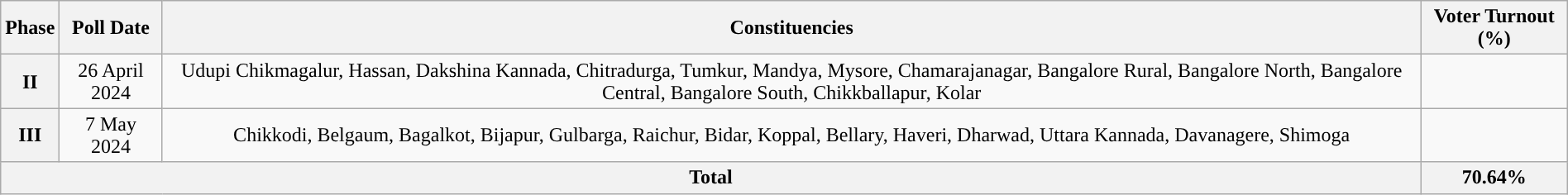<table class="wikitable" style="text-align:center;margin:auto;">
<tr>
<th>Phase</th>
<th>Poll Date</th>
<th>Constituencies</th>
<th>Voter Turnout (%)</th>
</tr>
<tr>
<th>II</th>
<td>26 April 2024</td>
<td>Udupi Chikmagalur, Hassan, Dakshina Kannada, Chitradurga, Tumkur, Mandya, Mysore, Chamarajanagar, Bangalore Rural, Bangalore North, Bangalore Central, Bangalore South, Chikkballapur, Kolar</td>
<td></td>
</tr>
<tr>
<th>III</th>
<td>7 May 2024</td>
<td>Chikkodi, Belgaum, Bagalkot, Bijapur, Gulbarga, Raichur, Bidar, Koppal, Bellary, Haveri, Dharwad, Uttara Kannada, Davanagere, Shimoga</td>
<td></td>
</tr>
<tr>
<th colspan="3">Total</th>
<th>70.64%</th>
</tr>
</table>
